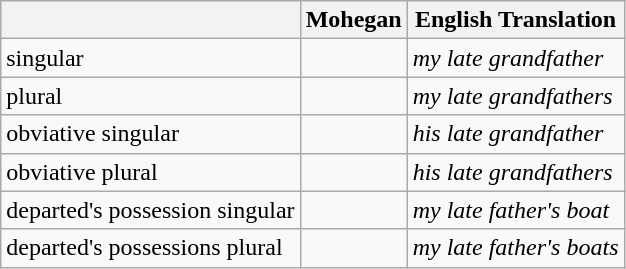<table class="wikitable">
<tr>
<th></th>
<th>Mohegan</th>
<th>English Translation</th>
</tr>
<tr>
<td>singular</td>
<td></td>
<td><em>my late grandfather</em></td>
</tr>
<tr>
<td>plural</td>
<td></td>
<td><em>my late grandfathers</em></td>
</tr>
<tr>
<td>obviative singular</td>
<td></td>
<td><em>his late grandfather</em></td>
</tr>
<tr>
<td>obviative plural</td>
<td></td>
<td><em>his late grandfathers</em></td>
</tr>
<tr>
<td>departed's possession singular</td>
<td></td>
<td><em>my late father's boat</em></td>
</tr>
<tr>
<td>departed's possessions plural</td>
<td></td>
<td><em>my late father's boats</em></td>
</tr>
</table>
